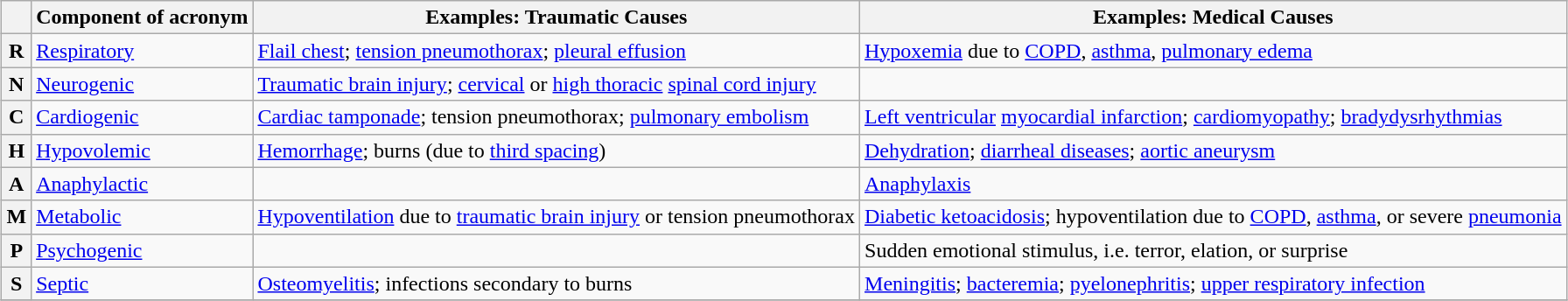<table class="wikitable" style="margin: 1em auto 1em auto;">
<tr>
<th></th>
<th>Component of acronym</th>
<th>Examples: Traumatic Causes</th>
<th>Examples: Medical Causes</th>
</tr>
<tr>
<th>R</th>
<td><a href='#'>Respiratory</a></td>
<td><a href='#'>Flail chest</a>; <a href='#'>tension pneumothorax</a>; <a href='#'>pleural effusion</a></td>
<td><a href='#'>Hypoxemia</a> due to <a href='#'>COPD</a>, <a href='#'>asthma</a>, <a href='#'>pulmonary edema</a></td>
</tr>
<tr>
<th>N</th>
<td><a href='#'>Neurogenic</a></td>
<td><a href='#'>Traumatic brain injury</a>; <a href='#'>cervical</a> or <a href='#'>high thoracic</a> <a href='#'>spinal cord injury</a></td>
<td></td>
</tr>
<tr>
<th>C</th>
<td><a href='#'>Cardiogenic</a></td>
<td><a href='#'>Cardiac tamponade</a>; tension pneumothorax; <a href='#'>pulmonary embolism</a></td>
<td><a href='#'>Left ventricular</a> <a href='#'>myocardial infarction</a>; <a href='#'>cardiomyopathy</a>; <a href='#'>bradydysrhythmias</a></td>
</tr>
<tr>
<th>H</th>
<td><a href='#'>Hypovolemic</a></td>
<td><a href='#'>Hemorrhage</a>; burns (due to <a href='#'>third spacing</a>)</td>
<td><a href='#'>Dehydration</a>; <a href='#'>diarrheal diseases</a>; <a href='#'>aortic aneurysm</a></td>
</tr>
<tr>
<th>A</th>
<td><a href='#'>Anaphylactic</a></td>
<td></td>
<td><a href='#'>Anaphylaxis</a></td>
</tr>
<tr>
<th>M</th>
<td><a href='#'>Metabolic</a></td>
<td><a href='#'>Hypoventilation</a> due to <a href='#'>traumatic brain injury</a> or tension pneumothorax</td>
<td><a href='#'>Diabetic ketoacidosis</a>; hypoventilation due to <a href='#'>COPD</a>, <a href='#'>asthma</a>, or severe <a href='#'>pneumonia</a></td>
</tr>
<tr>
<th>P</th>
<td><a href='#'>Psychogenic</a></td>
<td></td>
<td>Sudden emotional stimulus, i.e. terror, elation, or surprise</td>
</tr>
<tr>
<th>S</th>
<td><a href='#'>Septic</a></td>
<td><a href='#'>Osteomyelitis</a>; infections secondary to burns</td>
<td><a href='#'>Meningitis</a>; <a href='#'>bacteremia</a>; <a href='#'>pyelonephritis</a>; <a href='#'>upper respiratory infection</a></td>
</tr>
<tr>
</tr>
</table>
